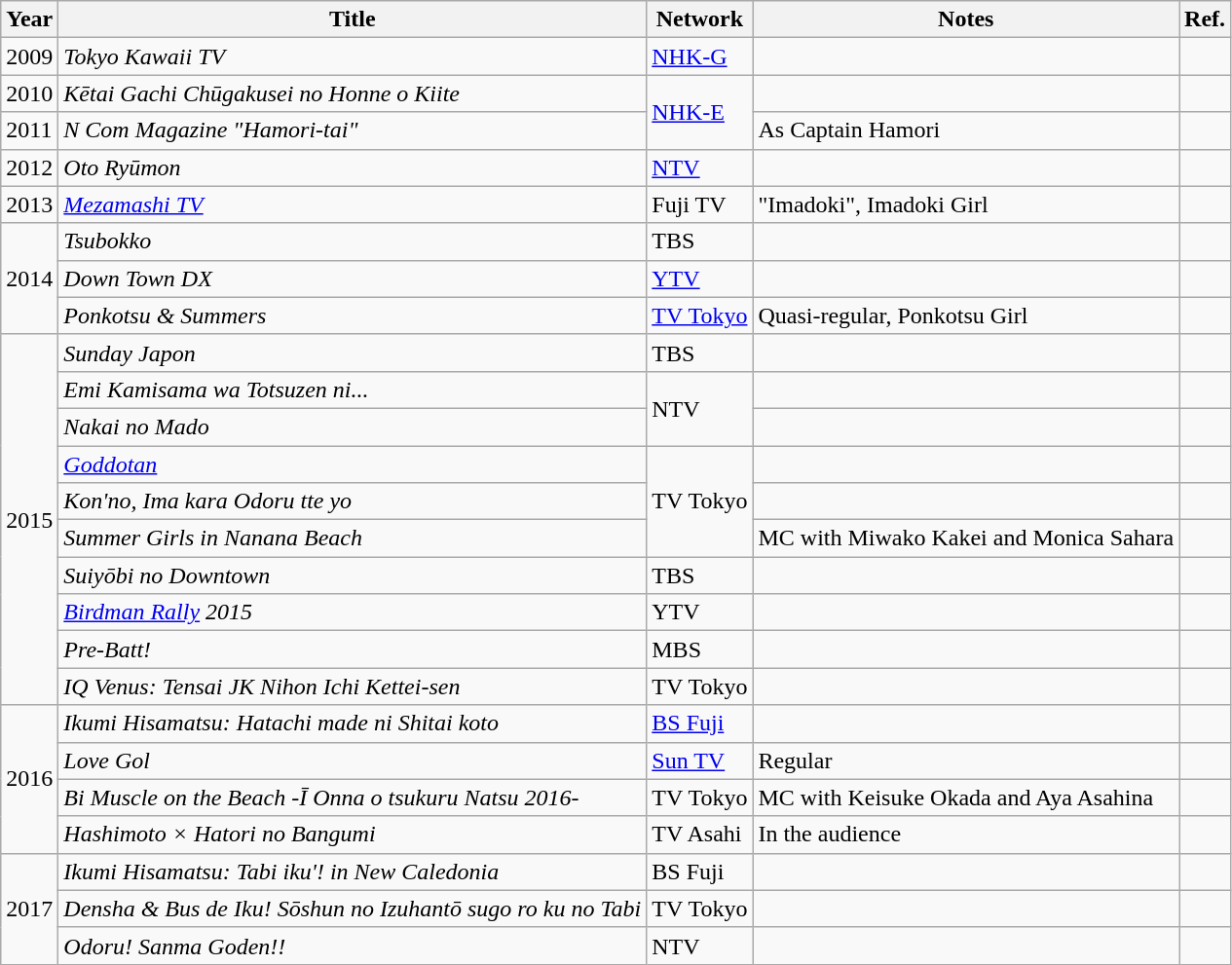<table class="wikitable">
<tr>
<th>Year</th>
<th>Title</th>
<th>Network</th>
<th>Notes</th>
<th>Ref.</th>
</tr>
<tr>
<td>2009</td>
<td><em>Tokyo Kawaii TV</em></td>
<td><a href='#'>NHK-G</a></td>
<td></td>
<td></td>
</tr>
<tr>
<td>2010</td>
<td><em>Kētai Gachi Chūgakusei no Honne o Kiite</em></td>
<td rowspan="2"><a href='#'>NHK-E</a></td>
<td></td>
<td></td>
</tr>
<tr>
<td>2011</td>
<td><em>N Com Magazine "Hamori-tai"</em></td>
<td>As Captain Hamori</td>
<td></td>
</tr>
<tr>
<td>2012</td>
<td><em>Oto Ryūmon</em></td>
<td><a href='#'>NTV</a></td>
<td></td>
<td></td>
</tr>
<tr>
<td>2013</td>
<td><em><a href='#'>Mezamashi TV</a></em></td>
<td>Fuji TV</td>
<td>"Imadoki", Imadoki Girl</td>
<td></td>
</tr>
<tr>
<td rowspan="3">2014</td>
<td><em>Tsubokko</em></td>
<td>TBS</td>
<td></td>
<td></td>
</tr>
<tr>
<td><em>Down Town DX</em></td>
<td><a href='#'>YTV</a></td>
<td></td>
<td></td>
</tr>
<tr>
<td><em>Ponkotsu & Summers</em></td>
<td><a href='#'>TV Tokyo</a></td>
<td>Quasi-regular, Ponkotsu Girl</td>
<td></td>
</tr>
<tr>
<td rowspan="10">2015</td>
<td><em>Sunday Japon</em></td>
<td>TBS</td>
<td></td>
<td></td>
</tr>
<tr>
<td><em>Emi Kamisama wa Totsuzen ni...</em></td>
<td rowspan="2">NTV</td>
<td></td>
<td></td>
</tr>
<tr>
<td><em>Nakai no Mado</em></td>
<td></td>
<td></td>
</tr>
<tr>
<td><em><a href='#'>Goddotan</a></em></td>
<td rowspan="3">TV Tokyo</td>
<td></td>
<td></td>
</tr>
<tr>
<td><em>Kon'no, Ima kara Odoru tte yo</em></td>
<td></td>
<td></td>
</tr>
<tr>
<td><em>Summer Girls in Nanana Beach</em></td>
<td>MC with Miwako Kakei and Monica Sahara</td>
<td></td>
</tr>
<tr>
<td><em>Suiyōbi no Downtown</em></td>
<td>TBS</td>
<td></td>
<td></td>
</tr>
<tr>
<td><em><a href='#'>Birdman Rally</a> 2015</em></td>
<td>YTV</td>
<td></td>
<td></td>
</tr>
<tr>
<td><em>Pre-Batt!</em></td>
<td>MBS</td>
<td></td>
<td></td>
</tr>
<tr>
<td><em>IQ Venus: Tensai JK Nihon Ichi Kettei-sen</em></td>
<td>TV Tokyo</td>
<td></td>
<td></td>
</tr>
<tr>
<td rowspan="4">2016</td>
<td><em>Ikumi Hisamatsu: Hatachi made ni Shitai koto</em></td>
<td><a href='#'>BS Fuji</a></td>
<td></td>
<td></td>
</tr>
<tr>
<td><em>Love Gol</em></td>
<td><a href='#'>Sun TV</a></td>
<td>Regular</td>
<td></td>
</tr>
<tr>
<td><em>Bi Muscle on the Beach -Ī Onna o tsukuru Natsu 2016-</em></td>
<td>TV Tokyo</td>
<td>MC with Keisuke Okada and Aya Asahina</td>
<td></td>
</tr>
<tr>
<td><em>Hashimoto × Hatori no Bangumi</em></td>
<td>TV Asahi</td>
<td>In the audience</td>
<td></td>
</tr>
<tr>
<td rowspan="3">2017</td>
<td><em>Ikumi Hisamatsu: Tabi iku'! in New Caledonia</em></td>
<td>BS Fuji</td>
<td></td>
<td></td>
</tr>
<tr>
<td><em>Densha & Bus de Iku! Sōshun no Izuhantō sugo ro ku no Tabi</em></td>
<td>TV Tokyo</td>
<td></td>
<td></td>
</tr>
<tr>
<td><em>Odoru! Sanma Goden!!</em></td>
<td>NTV</td>
<td></td>
<td></td>
</tr>
</table>
